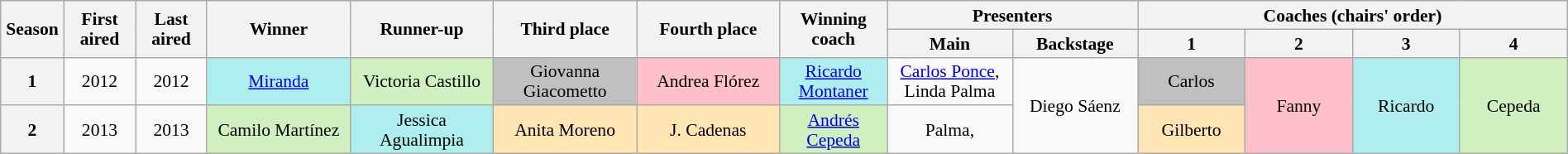<table class="wikitable" style="text-align:center; font-size:90%; line-height:16px; width:100%">
<tr>
<th rowspan="2" scope="col" width="01%">Season</th>
<th rowspan="2" scope="col" width="04%">First aired</th>
<th rowspan="2" scope="col" width="04%">Last aired</th>
<th rowspan="2" scope="col" width="08%">Winner</th>
<th rowspan="2" scope="col" width="08%">Runner-up</th>
<th rowspan="2" scope="col" width="08%">Third place</th>
<th rowspan="2" scope="col" width="08%">Fourth place</th>
<th rowspan="2" scope="col" width="06%">Winning coach</th>
<th colspan="2" scope="col" width="06%">Presenters</th>
<th colspan="4" scope="col" width="24%">Coaches (chairs' order)</th>
</tr>
<tr>
<th scope="col" width="7%">Main</th>
<th scope="col" width="7%">Backstage</th>
<th width="06%">1</th>
<th width="06%">2</th>
<th width="06%">3</th>
<th width="06%">4</th>
</tr>
<tr>
<th>1</th>
<td> 2012</td>
<td> 2012</td>
<td style="background:#afeeee"><a href='#'>Miranda</a></td>
<td style="background:#d0f0c0">Victoria Castillo</td>
<td style="background:silver">Giovanna Giacometto</td>
<td style="background:pink">Andrea Flórez</td>
<td style="background:#afeeee"><a href='#'>Ricardo Montaner</a></td>
<td><a href='#'>Carlos Ponce</a>,<br>Linda Palma</td>
<td rowspan="2">Diego Sáenz</td>
<td style="background:silver">Carlos</td>
<td rowspan="2" style="background:pink">Fanny</td>
<td rowspan="2" style="background:#afeeee">Ricardo</td>
<td rowspan="2" style="background:#d0f0c0">Cepeda</td>
</tr>
<tr>
<th>2</th>
<td> 2013</td>
<td> 2013</td>
<td style="background:#d0f0c0">Camilo Martínez</td>
<td style="background:#afeeee">Jessica Agualimpia</td>
<td style="background:#ffe5b4">Anita Moreno</td>
<td style="background:#ffe5b4">J. Cadenas</td>
<td style="background:#d0f0c0"><a href='#'>Andrés Cepeda</a></td>
<td>Palma, </td>
<td style="background:#ffe5b4">Gilberto</td>
</tr>
</table>
